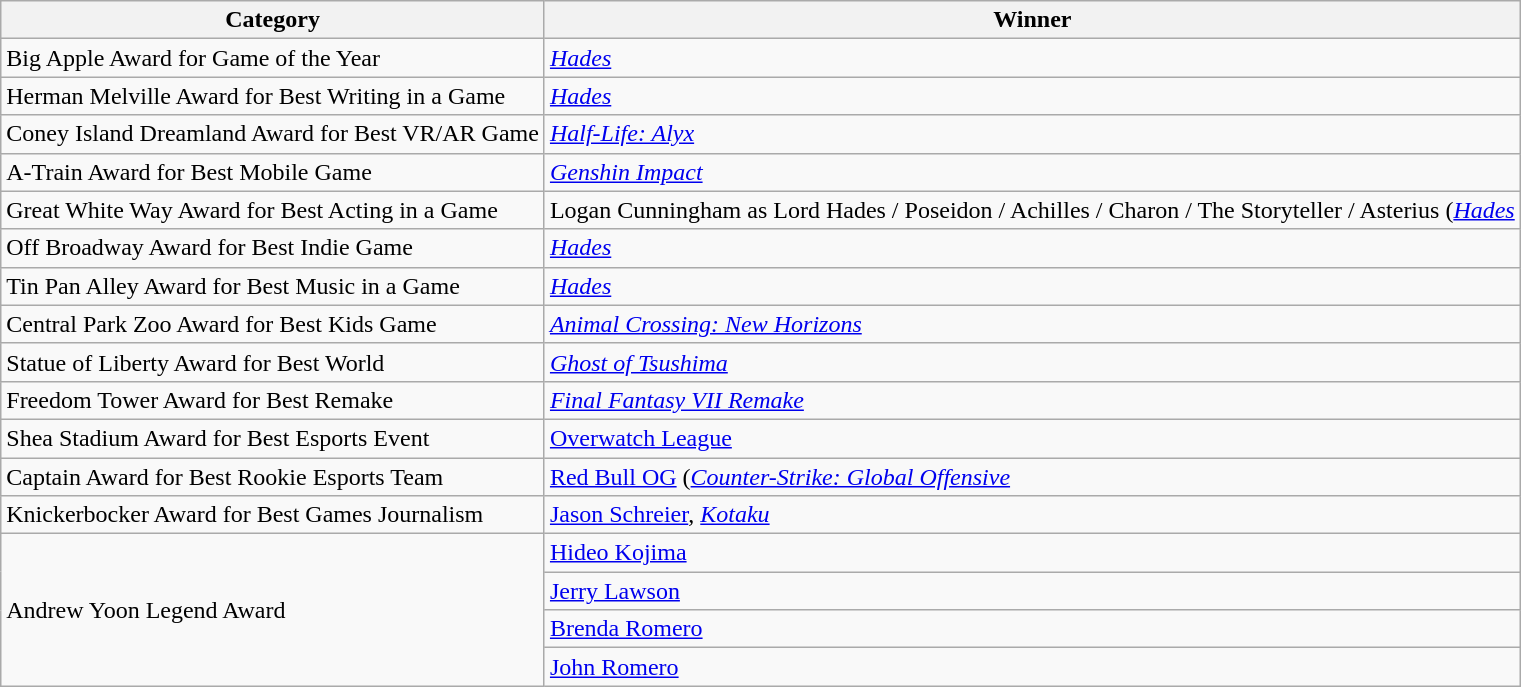<table class="wikitable sortable plainrowheaders" border="none" style="margin:0">
<tr valign="bottom">
<th scope="col">Category</th>
<th scope="col">Winner</th>
</tr>
<tr>
<td>Big Apple Award for Game of the Year</td>
<td><em><a href='#'>Hades</a></em></td>
</tr>
<tr>
<td>Herman Melville Award for Best Writing in a Game</td>
<td><em><a href='#'>Hades</a></em></td>
</tr>
<tr>
<td>Coney Island Dreamland Award for Best VR/AR Game</td>
<td><em><a href='#'>Half-Life: Alyx</a></em></td>
</tr>
<tr>
<td>A-Train Award for Best Mobile Game</td>
<td><em><a href='#'>Genshin Impact</a></em></td>
</tr>
<tr>
<td>Great White Way Award for Best Acting in a Game</td>
<td>Logan Cunningham as Lord Hades / Poseidon / Achilles / Charon / The Storyteller / Asterius (<em><a href='#'>Hades</a></em></td>
</tr>
<tr>
<td>Off Broadway Award for Best Indie Game</td>
<td><em><a href='#'>Hades</a></em></td>
</tr>
<tr>
<td>Tin Pan Alley Award for Best Music in a Game</td>
<td><em><a href='#'>Hades</a></em></td>
</tr>
<tr>
<td>Central Park Zoo Award for Best Kids Game</td>
<td><em><a href='#'>Animal Crossing: New Horizons</a></em></td>
</tr>
<tr>
<td>Statue of Liberty Award for Best World</td>
<td><em><a href='#'>Ghost of Tsushima</a></em></td>
</tr>
<tr>
<td>Freedom Tower Award for Best Remake</td>
<td><em><a href='#'>Final Fantasy VII Remake</a></em></td>
</tr>
<tr>
<td>Shea Stadium Award for Best Esports Event</td>
<td><a href='#'>Overwatch League</a></td>
</tr>
<tr>
<td>Captain Award for Best Rookie Esports Team</td>
<td><a href='#'>Red Bull OG</a> (<em><a href='#'>Counter-Strike: Global Offensive</a></em></td>
</tr>
<tr>
<td>Knickerbocker Award for Best Games Journalism</td>
<td><a href='#'>Jason Schreier</a>, <em><a href='#'>Kotaku</a></em></td>
</tr>
<tr>
<td rowspan="4">Andrew Yoon Legend Award</td>
<td><a href='#'>Hideo Kojima</a></td>
</tr>
<tr>
<td><a href='#'>Jerry Lawson</a></td>
</tr>
<tr>
<td><a href='#'>Brenda Romero</a></td>
</tr>
<tr>
<td><a href='#'>John Romero</a></td>
</tr>
</table>
